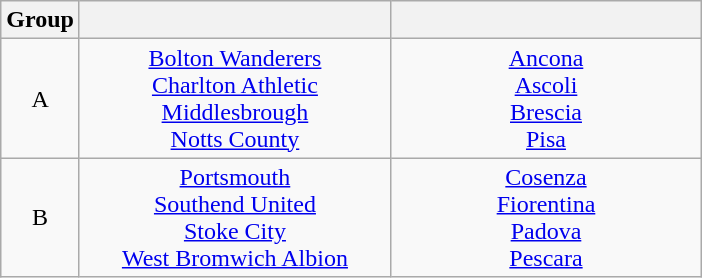<table class="wikitable" style="text-align: center;">
<tr>
<th>Group</th>
<th width="200"></th>
<th width="200"></th>
</tr>
<tr>
<td>A</td>
<td><a href='#'>Bolton Wanderers</a><br><a href='#'>Charlton Athletic</a><br><a href='#'>Middlesbrough</a><br><a href='#'>Notts County</a></td>
<td><a href='#'>Ancona</a><br><a href='#'>Ascoli</a><br><a href='#'>Brescia</a><br><a href='#'>Pisa</a></td>
</tr>
<tr>
<td>B</td>
<td><a href='#'>Portsmouth</a><br><a href='#'>Southend United</a><br><a href='#'>Stoke City</a><br><a href='#'>West Bromwich Albion</a></td>
<td><a href='#'>Cosenza</a><br><a href='#'>Fiorentina</a><br><a href='#'>Padova</a><br><a href='#'>Pescara</a></td>
</tr>
</table>
